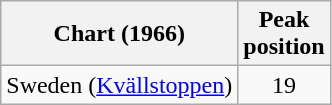<table class="wikitable sortable">
<tr>
<th>Chart (1966)</th>
<th>Peak<br>position</th>
</tr>
<tr>
<td>Sweden (<a href='#'>Kvällstoppen</a>)</td>
<td align="center">19</td>
</tr>
</table>
